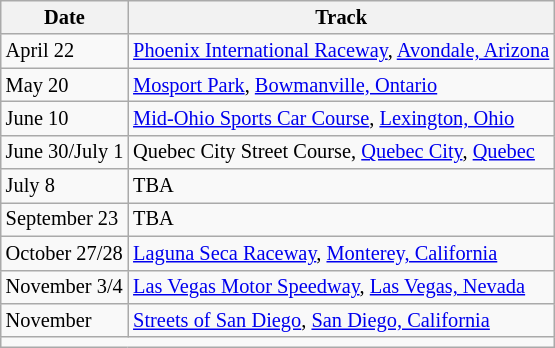<table class="wikitable" style="font-size: 85%">
<tr>
<th>Date</th>
<th>Track</th>
</tr>
<tr>
<td>April 22</td>
<td> <a href='#'>Phoenix International Raceway</a>, <a href='#'>Avondale, Arizona</a></td>
</tr>
<tr>
<td>May 20</td>
<td> <a href='#'>Mosport Park</a>, <a href='#'>Bowmanville, Ontario</a></td>
</tr>
<tr>
<td>June 10</td>
<td> <a href='#'>Mid-Ohio Sports Car Course</a>, <a href='#'>Lexington, Ohio</a></td>
</tr>
<tr>
<td>June 30/July 1</td>
<td> Quebec City Street Course, <a href='#'>Quebec City</a>, <a href='#'>Quebec</a></td>
</tr>
<tr>
<td>July 8</td>
<td>TBA</td>
</tr>
<tr>
<td>September 23</td>
<td>TBA</td>
</tr>
<tr>
<td>October 27/28</td>
<td> <a href='#'>Laguna Seca Raceway</a>, <a href='#'>Monterey, California</a></td>
</tr>
<tr>
<td>November 3/4</td>
<td> <a href='#'>Las Vegas Motor Speedway</a>, <a href='#'>Las Vegas, Nevada</a></td>
</tr>
<tr>
<td>November</td>
<td> <a href='#'>Streets of San Diego</a>, <a href='#'>San Diego, California</a></td>
</tr>
<tr>
<td colspan=2 align=center></td>
</tr>
</table>
